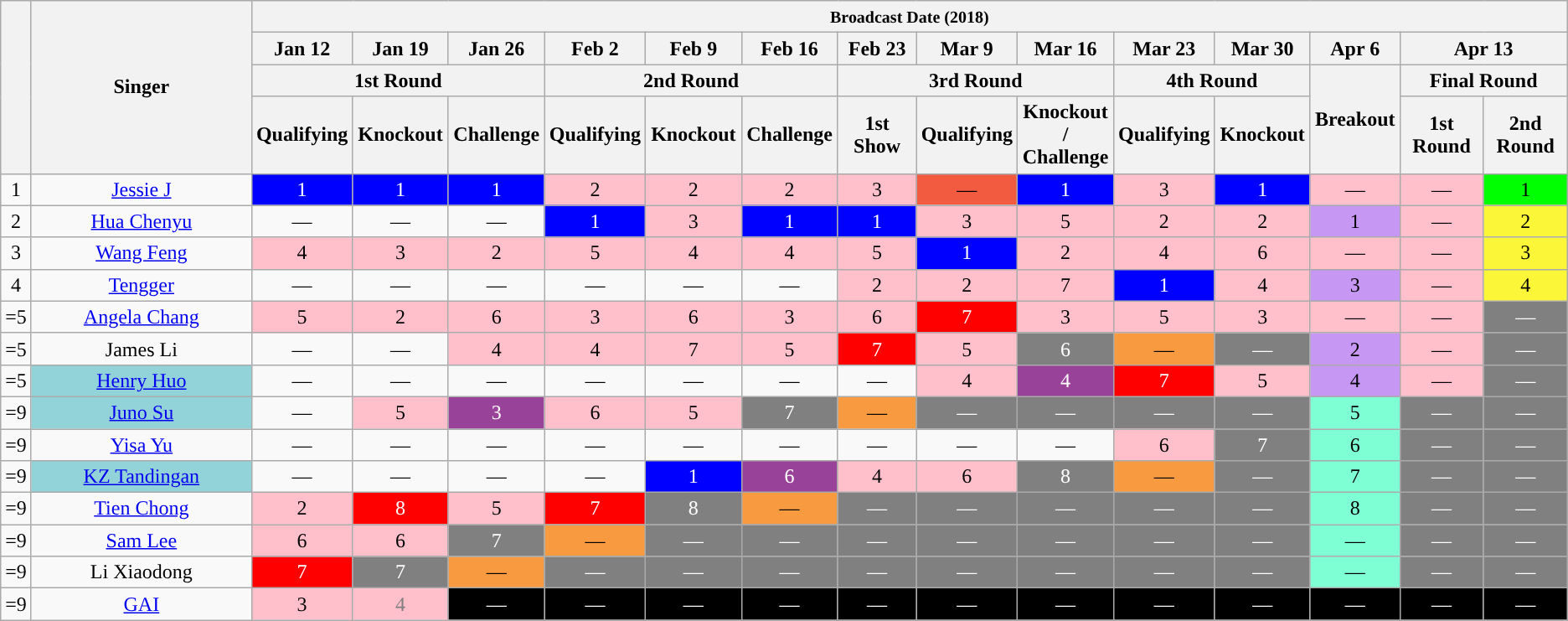<table class="wikitable" style="text-align:center; font-size:100%">
<tr>
<th rowspan="4" width="2"></th>
<th rowspan="4" width="250" class="unsortable">Singer</th>
<th colspan="14"><small>Broadcast Date (2018)</small></th>
</tr>
<tr>
<th>Jan 12</th>
<th>Jan 19</th>
<th>Jan 26</th>
<th>Feb 2</th>
<th>Feb 9</th>
<th>Feb 16</th>
<th>Feb 23</th>
<th>Mar 9</th>
<th>Mar 16</th>
<th>Mar 23</th>
<th>Mar 30</th>
<th>Apr 6</th>
<th colspan="2">Apr 13</th>
</tr>
<tr>
<th colspan="3">1st Round</th>
<th colspan="3">2nd Round</th>
<th colspan="3">3rd Round</th>
<th colspan="2">4th Round</th>
<th rowspan="2">Breakout</th>
<th colspan="2">Final Round</th>
</tr>
<tr>
<th width="70" data-sort-type="text">Qualifying</th>
<th width="70" data-sort-type="text">Knockout</th>
<th width="70" data-sort-type="text">Challenge</th>
<th width="70" data-sort-type="text">Qualifying</th>
<th width="70" data-sort-type="text">Knockout</th>
<th width="70" data-sort-type="text">Challenge</th>
<th width="70" data-sort-type="text">1st Show</th>
<th width="70" data-sort-type="text">Qualifying</th>
<th width="70" data-sort-type="text">Knockout / Challenge</th>
<th width="70" data-sort-type="text">Qualifying</th>
<th width="70" data-sort-type="text">Knockout</th>
<th width="70" data-sort-type="text">1st Round</th>
<th width="70" data-sort-type="text">2nd Round</th>
</tr>
<tr>
<td>1</td>
<td><a href='#'>Jessie J</a></td>
<td style="background:blue; color: white;">1</td>
<td style="background:blue; color: white;">1</td>
<td style="background:blue; color: white;">1</td>
<td style="background:pink;color:black;">2</td>
<td style="background:pink;color:black;">2</td>
<td style="background:pink;color:black;">2</td>
<td style="background:pink;color:black;">3</td>
<td style="background:#F25B40;color:black;">—</td>
<td style="background:blue; color: white;">1</td>
<td style="background:pink;color:black;">3</td>
<td style="background:blue; color: white;">1</td>
<td style="background:pink;color:black;">—</td>
<td style="background:pink;color:black;">—</td>
<td style="background:lime;">1 </td>
</tr>
<tr>
<td>2</td>
<td><a href='#'>Hua Chenyu</a></td>
<td>—</td>
<td>—</td>
<td>—</td>
<td style="background:blue; color: white;">1</td>
<td style="background:pink;color:black;">3</td>
<td style="background:blue; color: white;">1</td>
<td style="background:blue; color: white;">1</td>
<td style="background:pink;color:black;">3</td>
<td style="background:pink;color:black;">5</td>
<td style="background:pink;color:black;">2</td>
<td style="background:pink;color:black;">2</td>
<td style="background:#C697F3;color:black;">1</td>
<td style="background:pink;color:black;">—</td>
<td style="background:#FCF639; color: black;">2 </td>
</tr>
<tr>
<td>3</td>
<td><a href='#'>Wang Feng</a></td>
<td style="background:pink;color:black;">4</td>
<td style="background:pink;color:black;">3</td>
<td style="background:pink;color:black;">2</td>
<td style="background:pink;color:black;">5</td>
<td style="background:pink;color:black;">4</td>
<td style="background:pink;color:black;">4</td>
<td style="background:pink;color:black;">5</td>
<td style="background:blue;color:white;">1</td>
<td style="background:pink;color:black;">2</td>
<td style="background:pink;color:black;">4</td>
<td style="background:pink;color:black;">6</td>
<td style="background:pink;color:black;">—</td>
<td style="background:pink;color:black;">—</td>
<td style="background:#FCF639; color: black;">3 </td>
</tr>
<tr>
<td>4</td>
<td><a href='#'>Tengger</a></td>
<td>—</td>
<td>—</td>
<td>—</td>
<td>—</td>
<td>—</td>
<td>—</td>
<td style="background:pink;color:black;">2</td>
<td style="background:pink;color:black;">2</td>
<td style="background:pink;color:black;">7</td>
<td style="background:blue;color:white;">1</td>
<td style="background:pink;color:black;">4</td>
<td style="background:#C697F3;color:black;">3</td>
<td style="background:pink;color:black;">—</td>
<td style="background:#FCF639; color: black;">4</td>
</tr>
<tr>
<td>=5</td>
<td><a href='#'>Angela Chang</a></td>
<td style="background:pink;color:black;">5</td>
<td style="background:pink;color:black;">2</td>
<td style="background:pink;color:black;">6</td>
<td style="background:pink;color:black;">3</td>
<td style="background:pink;color:black;">6</td>
<td style="background:pink;color:black;">3</td>
<td style="background:pink;color:black;">6</td>
<td style="background:red;color:white;">7</td>
<td style="background:pink;color:black;">3</td>
<td style="background:pink;color:black;">5</td>
<td style="background:pink;color:black;">3</td>
<td style="background:pink;color:black;">—</td>
<td style="background:pink;color:black;">—</td>
<td style="background:grey;color:white;">—</td>
</tr>
<tr>
<td>=5</td>
<td>James Li</td>
<td>—</td>
<td>—</td>
<td style="background:pink;color:black;">4</td>
<td style="background:pink;color:black;">4</td>
<td style="background:pink;color:black;">7</td>
<td style="background:pink;color:black;">5</td>
<td style="background:red;color:white;">7</td>
<td style="background:pink;color:black;">5</td>
<td style="background:grey;color:white;">6</td>
<td style="background:#F89B40;color:black;">—</td>
<td style="background:grey;color:white;">—</td>
<td style="background:#C697F3;color:black;">2</td>
<td style="background:pink;color:black;">—</td>
<td style="background:grey;color:white;">—</td>
</tr>
<tr>
<td>=5</td>
<td style="background:#92D3DA;color:black;"><a href='#'>Henry Huo</a></td>
<td>—</td>
<td>—</td>
<td>—</td>
<td>—</td>
<td>—</td>
<td>—</td>
<td>—</td>
<td style="background:pink;color:black;">4</td>
<td style="background:#994299;color:white;">4</td>
<td style="background:red;color:white;">7</td>
<td style="background:pink;color:black;">5</td>
<td style="background:#C697F3;color:black;">4</td>
<td style="background:pink;color:black;">—</td>
<td style="background:grey;color:white;">—</td>
</tr>
<tr>
<td>=9</td>
<td style="background:#92D3DA;color:black;"><a href='#'>Juno Su</a></td>
<td>—</td>
<td style="background:pink;color:black;">5</td>
<td style="background:#994299;color:white;">3</td>
<td style="background:pink;color:black;">6</td>
<td style="background:pink;color:black;">5</td>
<td style="background:grey;color:white;">7</td>
<td style="background:#F89B40;color:black;">—</td>
<td style="background:grey;color:white;">—</td>
<td style="background:grey;color:white;">—</td>
<td style="background:grey;color:white;">—</td>
<td style="background:grey;color:white;">—</td>
<td style="background:#7FFFD4;color:black;">5</td>
<td style="background:grey;color:white;">—</td>
<td style="background:grey;color:white;">—</td>
</tr>
<tr>
<td>=9</td>
<td><a href='#'>Yisa Yu</a></td>
<td>—</td>
<td>—</td>
<td>—</td>
<td>—</td>
<td>—</td>
<td>—</td>
<td>—</td>
<td>—</td>
<td>—</td>
<td style="background:pink;color:black;">6</td>
<td style="background:grey; color:white;">7</td>
<td style="background:#7FFFD4;color:black;">6</td>
<td style="background:grey;color:white;">—</td>
<td style="background:grey;color:white;">—</td>
</tr>
<tr>
<td>=9</td>
<td style="background:#92D3DA;color:black;"><a href='#'>KZ Tandingan</a></td>
<td>—</td>
<td>—</td>
<td>—</td>
<td>—</td>
<td style="background:blue; color: white;">1</td>
<td style="background:#994299;color:white;">6</td>
<td style="background:pink;color:black;">4</td>
<td style="background:pink;color:black;">6</td>
<td style="background:grey;color:white;">8</td>
<td style="background:#F89B40;color:black;">—</td>
<td style="background:grey;color:white;">—</td>
<td style="background:#7FFFD4;color:black;">7</td>
<td style="background:grey;color:white;">—</td>
<td style="background:grey;color:white;">—</td>
</tr>
<tr>
<td>=9</td>
<td><a href='#'>Tien Chong</a></td>
<td style="background:pink;color:black;">2</td>
<td style="background:red;color:white;">8</td>
<td style="background:pink;color:black;">5</td>
<td style="background:red;color:white;">7</td>
<td style="background:grey;color:white;">8</td>
<td style="background:#F89B40;color:black;">—</td>
<td style="background:grey;color:white;">—</td>
<td style="background:grey;color:white;">—</td>
<td style="background:grey;color:white;">—</td>
<td style="background:grey;color:white;">—</td>
<td style="background:grey;color:white;">—</td>
<td style="background:#7FFFD4;color:black;">8</td>
<td style="background:grey;color:white;">—</td>
<td style="background:grey;color:white;">—</td>
</tr>
<tr>
<td>=9</td>
<td><a href='#'>Sam Lee</a></td>
<td style="background:pink;color:black;">6</td>
<td style="background:pink;color:black;">6</td>
<td style="background:grey;color:white;">7</td>
<td style="background:#F89B40;color:black;">—</td>
<td style="background:grey;color:white;">—</td>
<td style="background:grey;color:white;">—</td>
<td style="background:grey;color:white;">—</td>
<td style="background:grey;color:white;">—</td>
<td style="background:grey;color:white;">—</td>
<td style="background:grey;color:white;">—</td>
<td style="background:grey;color:white;">—</td>
<td style="background:#7FFFD4;color:black;">— </td>
<td style="background:grey;color:white;">—</td>
<td style="background:grey;color:white;">—</td>
</tr>
<tr>
<td>=9</td>
<td>Li Xiaodong</td>
<td style="background:red;color:white;">7</td>
<td style="background:grey;color:white;">7</td>
<td style="background:#F89B40;color:black;">—</td>
<td style="background:grey;color:white;">—</td>
<td style="background:grey;color:white;">—</td>
<td style="background:grey;color:white;">—</td>
<td style="background:grey;color:white;">—</td>
<td style="background:grey;color:white;">—</td>
<td style="background:grey;color:white;">—</td>
<td style="background:grey;color:white;">—</td>
<td style="background:grey;color:white;">—</td>
<td style="background:#7FFFD4;color:black;">— </td>
<td style="background:grey;color:white;">—</td>
<td style="background:grey;color:white;">—</td>
</tr>
<tr>
<td>=9</td>
<td><a href='#'>GAI</a></td>
<td style="background: pink;color:black;">3</td>
<td style="background: pink;color:grey;" data-sort-value="4">4</td>
<td style="background:black;color:white;">—</td>
<td style="background:black;color:white;">—</td>
<td style="background:black;color:white;">—</td>
<td style="background:black;color:white;">—</td>
<td style="background:black;color:white;">—</td>
<td style="background:black;color:white;">—</td>
<td style="background:black;color:white;">—</td>
<td style="background:black;color:white;">—</td>
<td style="background:black;color:white;">—</td>
<td style="background:black;color:white;">—</td>
<td style="background:black;color:white;">—</td>
<td style="background:black;color:white;">—</td>
</tr>
</table>
